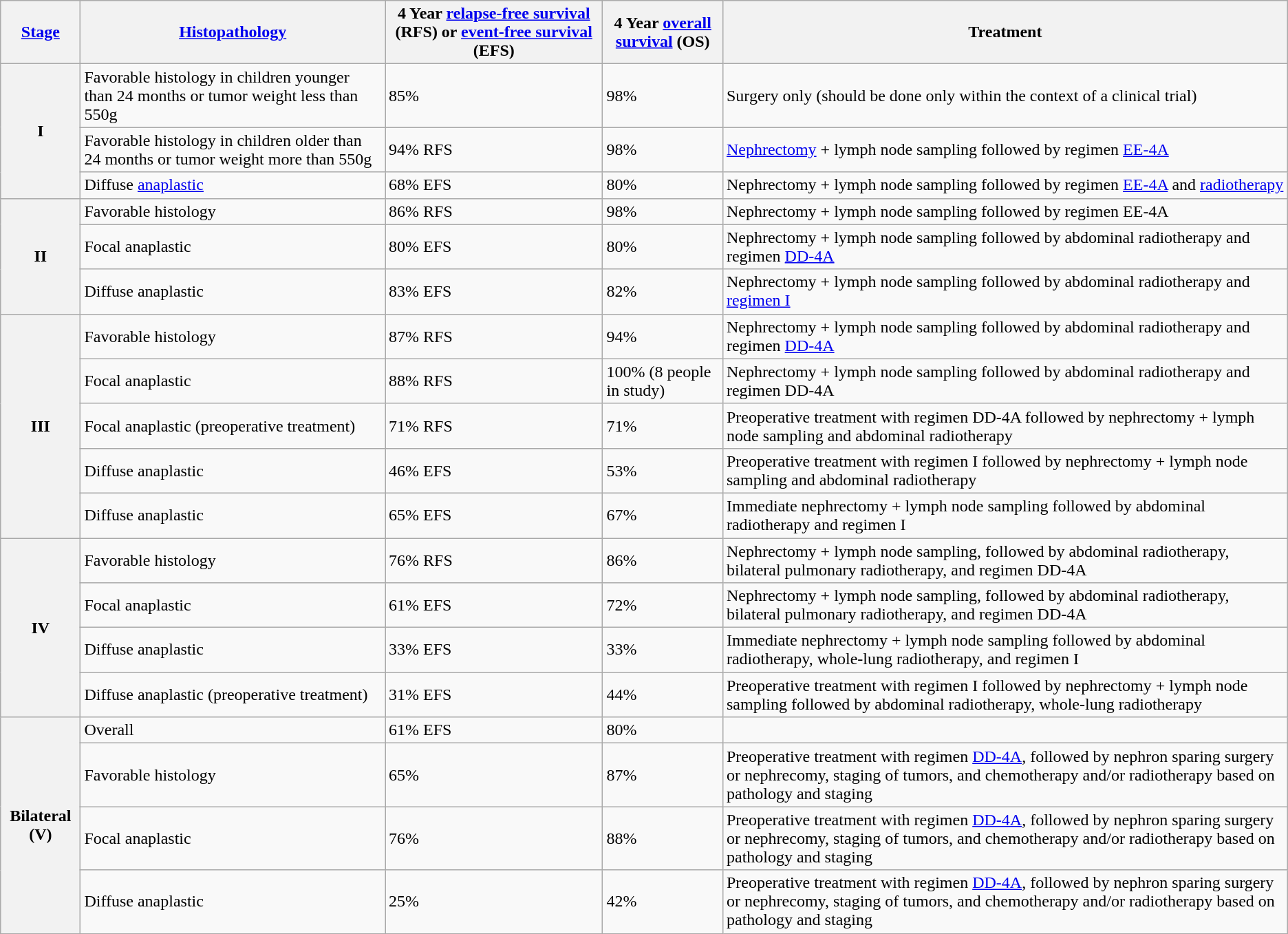<table class="wikitable">
<tr>
<th><a href='#'>Stage</a></th>
<th><a href='#'>Histopathology</a></th>
<th>4 Year <a href='#'>relapse-free survival</a> (RFS) or <a href='#'>event-free survival</a> (EFS)</th>
<th>4 Year <a href='#'>overall survival</a> (OS)</th>
<th>Treatment</th>
</tr>
<tr>
<th rowspan=3>I</th>
<td>Favorable histology in children younger than 24 months or tumor weight less than 550g</td>
<td>85%</td>
<td>98%</td>
<td>Surgery only (should be done only within the context of a clinical trial)</td>
</tr>
<tr>
<td>Favorable histology in children older than 24 months or tumor weight more than 550g</td>
<td>94% RFS</td>
<td>98%</td>
<td><a href='#'>Nephrectomy</a> + lymph node sampling followed by regimen <a href='#'>EE-4A</a></td>
</tr>
<tr>
<td>Diffuse <a href='#'>anaplastic</a></td>
<td>68% EFS</td>
<td>80%</td>
<td>Nephrectomy + lymph node sampling followed by regimen <a href='#'>EE-4A</a> and <a href='#'>radiotherapy</a></td>
</tr>
<tr>
<th rowspan=3>II</th>
<td>Favorable histology</td>
<td>86% RFS</td>
<td>98%</td>
<td>Nephrectomy + lymph node sampling followed by regimen EE-4A</td>
</tr>
<tr>
<td>Focal anaplastic</td>
<td>80% EFS</td>
<td>80%</td>
<td>Nephrectomy + lymph node sampling followed by abdominal radiotherapy and regimen <a href='#'>DD-4A</a></td>
</tr>
<tr>
<td>Diffuse anaplastic</td>
<td>83% EFS</td>
<td>82%</td>
<td>Nephrectomy + lymph node sampling followed by abdominal radiotherapy and <a href='#'>regimen I</a></td>
</tr>
<tr>
<th rowspan=5>III</th>
<td>Favorable histology</td>
<td>87% RFS</td>
<td>94%</td>
<td>Nephrectomy + lymph node sampling followed by abdominal radiotherapy and regimen <a href='#'>DD-4A</a></td>
</tr>
<tr>
<td>Focal anaplastic</td>
<td>88% RFS</td>
<td>100% (8 people in study)</td>
<td>Nephrectomy + lymph node sampling followed by abdominal radiotherapy and regimen DD-4A</td>
</tr>
<tr>
<td>Focal anaplastic (preoperative treatment)</td>
<td>71% RFS</td>
<td>71%</td>
<td>Preoperative treatment with regimen DD-4A followed by nephrectomy + lymph node sampling and abdominal radiotherapy</td>
</tr>
<tr>
<td>Diffuse anaplastic</td>
<td>46% EFS</td>
<td>53%</td>
<td>Preoperative treatment with regimen I followed by nephrectomy + lymph node sampling and abdominal radiotherapy</td>
</tr>
<tr>
<td>Diffuse anaplastic</td>
<td>65% EFS</td>
<td>67%</td>
<td>Immediate nephrectomy + lymph node sampling followed by abdominal radiotherapy and regimen I</td>
</tr>
<tr>
<th rowspan=4>IV</th>
<td>Favorable histology</td>
<td>76% RFS</td>
<td>86%</td>
<td>Nephrectomy + lymph node sampling, followed by abdominal radiotherapy, bilateral pulmonary radiotherapy, and regimen DD-4A</td>
</tr>
<tr>
<td>Focal anaplastic</td>
<td>61% EFS</td>
<td>72%</td>
<td>Nephrectomy + lymph node sampling, followed by abdominal radiotherapy, bilateral pulmonary radiotherapy, and regimen DD-4A</td>
</tr>
<tr>
<td>Diffuse anaplastic</td>
<td>33% EFS</td>
<td>33%</td>
<td>Immediate nephrectomy + lymph node sampling followed by abdominal radiotherapy, whole-lung radiotherapy, and regimen I</td>
</tr>
<tr>
<td>Diffuse anaplastic (preoperative treatment)</td>
<td>31% EFS</td>
<td>44%</td>
<td>Preoperative treatment with regimen I followed by nephrectomy + lymph node sampling followed by abdominal radiotherapy, whole-lung radiotherapy</td>
</tr>
<tr>
<th rowspan=4>Bilateral (V)</th>
<td>Overall</td>
<td>61% EFS</td>
<td>80%</td>
<td></td>
</tr>
<tr>
<td>Favorable histology</td>
<td>65%</td>
<td>87%</td>
<td>Preoperative treatment with regimen <a href='#'>DD-4A</a>, followed by nephron sparing surgery or nephrecomy, staging of tumors, and chemotherapy and/or radiotherapy based on pathology and staging</td>
</tr>
<tr>
<td>Focal anaplastic</td>
<td>76%</td>
<td>88%</td>
<td>Preoperative treatment with regimen <a href='#'>DD-4A</a>, followed by nephron sparing surgery or nephrecomy, staging of tumors, and chemotherapy and/or radiotherapy based on pathology and staging</td>
</tr>
<tr>
<td>Diffuse anaplastic</td>
<td>25%</td>
<td>42%</td>
<td>Preoperative treatment with regimen <a href='#'>DD-4A</a>, followed by nephron sparing surgery or nephrecomy, staging of tumors, and chemotherapy and/or radiotherapy based on pathology and staging</td>
</tr>
</table>
